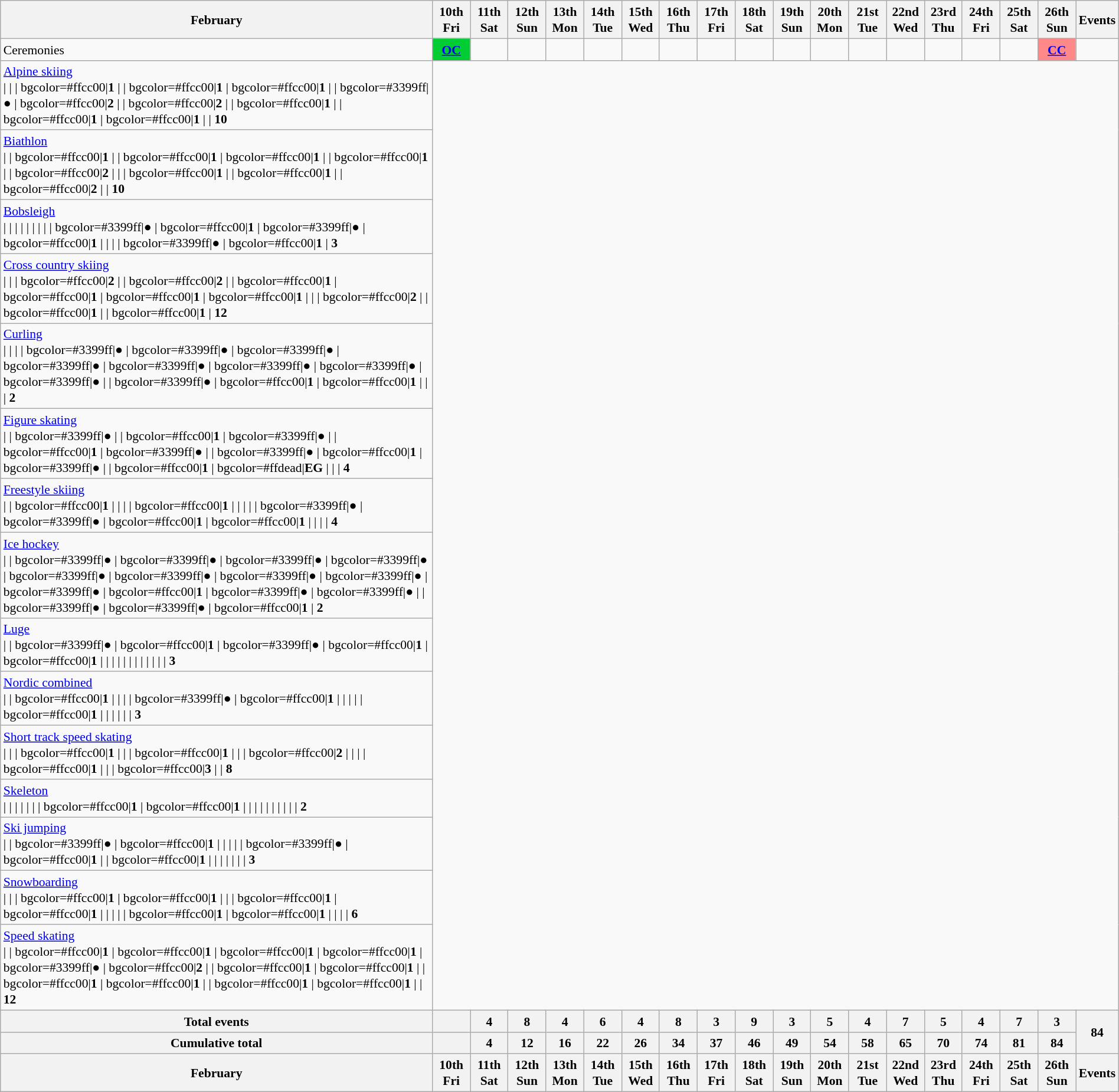<table class="wikitable" style="margin:0.5em auto; font-size:90%; line-height:1.25em;">
<tr>
<th colspan=2>February</th>
<th style="width:2.5em">10th<br>Fri</th>
<th style="width:2.5em">11th<br>Sat</th>
<th style="width:2.5em">12th<br>Sun</th>
<th style="width:2.5em">13th<br>Mon</th>
<th style="width:2.5em">14th<br>Tue</th>
<th style="width:2.5em">15th<br>Wed</th>
<th style="width:2.5em">16th<br>Thu</th>
<th style="width:2.5em">17th<br>Fri</th>
<th style="width:2.5em">18th<br>Sat</th>
<th style="width:2.5em">19th<br>Sun</th>
<th style="width:2.5em">20th<br>Mon</th>
<th style="width:2.5em">21st<br>Tue</th>
<th style="width:2.5em">22nd<br>Wed</th>
<th style="width:2.5em">23rd<br>Thu</th>
<th style="width:2.5em">24th<br>Fri</th>
<th style="width:2.5em">25th<br>Sat</th>
<th style="width:2.5em">26th<br>Sun</th>
<th>Events</th>
</tr>
<tr>
<td colspan=2> Ceremonies</td>
<td bgcolor=#00cc33 align=center><strong><a href='#'>OC</a></strong></td>
<td></td>
<td></td>
<td></td>
<td></td>
<td></td>
<td></td>
<td></td>
<td></td>
<td></td>
<td></td>
<td></td>
<td></td>
<td></td>
<td></td>
<td></td>
<td bgcolor=#FF8888 align=center><strong><a href='#'>CC</a></strong></td>
<td></td>
</tr>
<tr align="center">
<td colspan=2 align="left"> <a href='#'>Alpine skiing</a><br>|  
|  
| bgcolor=#ffcc00|<strong>1</strong>
|  
| bgcolor=#ffcc00|<strong>1 </strong>
| bgcolor=#ffcc00|<strong>1</strong>
| 
| bgcolor=#3399ff|●
| bgcolor=#ffcc00|<strong>2</strong>
| 
| bgcolor=#ffcc00|<strong>2</strong>
| 
| bgcolor=#ffcc00|<strong>1 </strong>
| 
| bgcolor=#ffcc00|<strong>1 </strong>
| bgcolor=#ffcc00|<strong>1 </strong>
|  
| <strong>10</strong></td>
</tr>
<tr align="center">
<td colspan=2 align="left"> <a href='#'>Biathlon</a><br>|  
| bgcolor=#ffcc00|<strong>1</strong>
|  
| bgcolor=#ffcc00|<strong>1 </strong>
| bgcolor=#ffcc00|<strong>1 </strong>
| 
| bgcolor=#ffcc00|<strong>1</strong>
| 
| bgcolor=#ffcc00|<strong>2</strong>
| 
| 
| bgcolor=#ffcc00|<strong>1 </strong>
| 
| bgcolor=#ffcc00|<strong>1</strong>
| 
| bgcolor=#ffcc00|<strong>2</strong>
|  
| <strong>10</strong></td>
</tr>
<tr align="center">
<td colspan=2 align="left"> <a href='#'>Bobsleigh</a><br>|  
|  
|  
|  
|  
| 
| 
| 
| bgcolor=#3399ff|●
| bgcolor=#ffcc00|<strong>1</strong>
| bgcolor=#3399ff|●
| bgcolor=#ffcc00|<strong>1</strong>
| 
| 
| 
| bgcolor=#3399ff|●
| bgcolor=#ffcc00|<strong>1 </strong>
| <strong>3</strong></td>
</tr>
<tr align="center">
<td colspan=2 align="left"> <a href='#'>Cross country skiing</a><br>|  
|  
| bgcolor=#ffcc00|<strong>2 </strong>
|  
| bgcolor=#ffcc00|<strong>2</strong>
| 
| bgcolor=#ffcc00|<strong>1</strong>
| bgcolor=#ffcc00|<strong>1</strong>
| bgcolor=#ffcc00|<strong>1</strong>
| bgcolor=#ffcc00|<strong>1</strong>
| 
|  
| bgcolor=#ffcc00|<strong>2</strong>
| 
| bgcolor=#ffcc00|<strong>1</strong>
| 
| bgcolor=#ffcc00|<strong>1 </strong>
| <strong>12</strong></td>
</tr>
<tr align="center">
<td colspan=2 align="left"> <a href='#'>Curling</a><br>|  
|  
|  
| bgcolor=#3399ff|● 
| bgcolor=#3399ff|● 
| bgcolor=#3399ff|●
| bgcolor=#3399ff|●
| bgcolor=#3399ff|●
| bgcolor=#3399ff|●
| bgcolor=#3399ff|●
| bgcolor=#3399ff|●
| 
| bgcolor=#3399ff|●
| bgcolor=#ffcc00|<strong>1</strong>
| bgcolor=#ffcc00|<strong>1</strong>
| 
| 
| <strong>2</strong></td>
</tr>
<tr align="center">
<td colspan=2 align="left"> <a href='#'>Figure skating</a><br>|  
| bgcolor=#3399ff|●  
|  
| bgcolor=#ffcc00|<strong>1 </strong>
| bgcolor=#3399ff|● 
| 
| bgcolor=#ffcc00|<strong>1</strong>
| bgcolor=#3399ff|● 
|
| bgcolor=#3399ff|● 
| bgcolor=#ffcc00|<strong>1</strong>
| bgcolor=#3399ff|● 
| 
| bgcolor=#ffcc00|<strong>1</strong>
| bgcolor=#ffdead|<strong>EG</strong>
| 
| 
| <strong>4</strong></td>
</tr>
<tr align="center">
<td colspan=2 align="left"> <a href='#'>Freestyle skiing</a><br>|  
| bgcolor=#ffcc00|<strong>1 </strong>
|  
|  
|  
| bgcolor=#ffcc00|<strong>1</strong>
| 
| 
| 
| 
| bgcolor=#3399ff|●
| bgcolor=#3399ff|●
| bgcolor=#ffcc00|<strong>1 </strong>
| bgcolor=#ffcc00|<strong>1 </strong>
| 
| 
| 
| <strong>4</strong></td>
</tr>
<tr align="center">
<td colspan=2 align="left"> <a href='#'>Ice hockey</a><br>|  
| bgcolor=#3399ff|● 
| bgcolor=#3399ff|● 
| bgcolor=#3399ff|● 
| bgcolor=#3399ff|● 
| bgcolor=#3399ff|●
| bgcolor=#3399ff|●
| bgcolor=#3399ff|●
| bgcolor=#3399ff|●
| bgcolor=#3399ff|●
| bgcolor=#ffcc00|<strong>1 </strong>
| bgcolor=#3399ff|●
| bgcolor=#3399ff|●
| 
| bgcolor=#3399ff|●
| bgcolor=#3399ff|●
| bgcolor=#ffcc00|<strong>1 </strong>
| <strong>2</strong></td>
</tr>
<tr align="center">
<td colspan=2 align="left"> <a href='#'>Luge</a><br>|  
| bgcolor=#3399ff|●   
| bgcolor=#ffcc00|<strong>1</strong>
| bgcolor=#3399ff|●   
| bgcolor=#ffcc00|<strong>1 </strong>
| bgcolor=#ffcc00|<strong>1</strong>
| 
| 
| 
| 
|
| 
| 
| 
| 
|
|
| <strong>3</strong></td>
</tr>
<tr align="center">
<td colspan=2 align="left"> <a href='#'>Nordic combined</a><br>|  
| bgcolor=#ffcc00|<strong>1 </strong>
|  
|  
|  
| bgcolor=#3399ff|●
| bgcolor=#ffcc00|<strong>1</strong>
| 
| 
| 
| 
| bgcolor=#ffcc00|<strong>1</strong>
| 
| 
| 
| 
| 
| <strong>3</strong></td>
</tr>
<tr align="center">
<td colspan=2 align="left"> <a href='#'>Short track speed skating</a><br>|  
|  
| bgcolor=#ffcc00|<strong>1 </strong>
|  
|  
| bgcolor=#ffcc00|<strong>1</strong>
| 
|
| bgcolor=#ffcc00|<strong>2</strong>
| 
| 
| 
| bgcolor=#ffcc00|<strong>1</strong>
|
| 
| bgcolor=#ffcc00|<strong>3</strong>
| 
| <strong>8</strong></td>
</tr>
<tr align="center">
<td colspan=2 align="left"> <a href='#'>Skeleton</a><br>|  
|  
|  
|  
|  
| 
| bgcolor=#ffcc00|<strong>1</strong>
| bgcolor=#ffcc00|<strong>1</strong>
| 
| 
| 
| 
| 
| 
| 
| 
|  
| <strong>2</strong></td>
</tr>
<tr align="center">
<td colspan=2 align="left"> <a href='#'>Ski jumping</a><br>|  
| bgcolor=#3399ff|● 
|  bgcolor=#ffcc00|<strong>1 </strong>
|  
|  
| 
| 
| bgcolor=#3399ff|●
| bgcolor=#ffcc00|<strong>1</strong>
|
| bgcolor=#ffcc00|<strong>1</strong>
| 
| 
| 
| 
| 
| 
| <strong>3</strong></td>
</tr>
<tr align="center">
<td colspan=2 align="left"> <a href='#'>Snowboarding</a><br>|  
|  
| bgcolor=#ffcc00|<strong>1 </strong>
| bgcolor=#ffcc00|<strong>1  </strong>
|  
|
| bgcolor=#ffcc00|<strong>1</strong>
| bgcolor=#ffcc00|<strong>1</strong>
|
| 
| 
| 
| bgcolor=#ffcc00|<strong>1</strong>
| bgcolor=#ffcc00|<strong>1</strong>
| 
|  
|  
| <strong>6</strong></td>
</tr>
<tr align="center">
<td colspan=2 align="left"> <a href='#'>Speed skating</a><br>|  
| bgcolor=#ffcc00|<strong>1</strong>
| bgcolor=#ffcc00|<strong>1 </strong>
| bgcolor=#ffcc00|<strong>1</strong>
| bgcolor=#ffcc00|<strong>1</strong>
| bgcolor=#3399ff|●
| bgcolor=#ffcc00|<strong>2</strong>
| 
| bgcolor=#ffcc00|<strong>1</strong>
| bgcolor=#ffcc00|<strong>1</strong>
| 
| bgcolor=#ffcc00|<strong>1 </strong>
| bgcolor=#ffcc00|<strong>1</strong>
| 
| bgcolor=#ffcc00|<strong>1</strong>
| bgcolor=#ffcc00|<strong>1</strong>
| 
| <strong>12</strong></td>
</tr>
<tr>
<th colspan=2>Total events</th>
<th></th>
<th>4</th>
<th>8</th>
<th>4</th>
<th>6</th>
<th>4</th>
<th>8</th>
<th>3</th>
<th>9</th>
<th>3</th>
<th>5</th>
<th>4</th>
<th>7</th>
<th>5</th>
<th>4</th>
<th>7</th>
<th>3</th>
<th rowspan=2>84</th>
</tr>
<tr>
<th colspan=2>Cumulative total</th>
<th></th>
<th>4</th>
<th>12</th>
<th>16</th>
<th>22</th>
<th>26</th>
<th>34</th>
<th>37</th>
<th>46</th>
<th>49</th>
<th>54</th>
<th>58</th>
<th>65</th>
<th>70</th>
<th>74</th>
<th>81</th>
<th>84</th>
</tr>
<tr>
<th colspan=2>February</th>
<th style="width:2.5em">10th<br>Fri</th>
<th style="width:2.5em">11th<br>Sat</th>
<th style="width:2.5em">12th<br>Sun</th>
<th style="width:2.5em">13th<br>Mon</th>
<th style="width:2.5em">14th<br>Tue</th>
<th style="width:2.5em">15th<br>Wed</th>
<th style="width:2.5em">16th<br>Thu</th>
<th style="width:2.5em">17th<br>Fri</th>
<th style="width:2.5em">18th<br>Sat</th>
<th style="width:2.5em">19th<br>Sun</th>
<th style="width:2.5em">20th<br>Mon</th>
<th style="width:2.5em">21st<br>Tue</th>
<th style="width:2.5em">22nd<br>Wed</th>
<th style="width:2.5em">23rd<br>Thu</th>
<th style="width:2.5em">24th<br>Fri</th>
<th style="width:2.5em">25th<br>Sat</th>
<th style="width:2.5em">26th<br>Sun</th>
<th>Events</th>
</tr>
</table>
